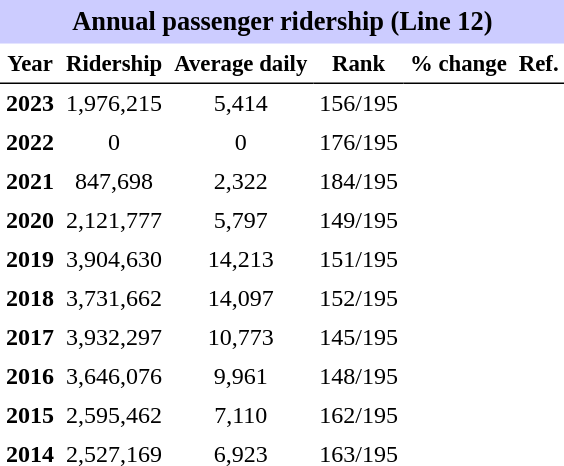<table class="toccolours" cellpadding="4" cellspacing="0" style="text-align:right;">
<tr>
<th colspan="6"  style="background-color:#ccf; background-color:#ccf; font-size:110%; text-align:center;">Annual passenger ridership (Line 12)</th>
</tr>
<tr style="font-size:95%; text-align:center">
<th style="border-bottom:1px solid black">Year</th>
<th style="border-bottom:1px solid black">Ridership</th>
<th style="border-bottom:1px solid black">Average daily</th>
<th style="border-bottom:1px solid black">Rank</th>
<th style="border-bottom:1px solid black">% change</th>
<th style="border-bottom:1px solid black">Ref.</th>
</tr>
<tr style="text-align:center;">
<td><strong>2023</strong></td>
<td>1,976,215</td>
<td>5,414</td>
<td>156/195</td>
<td></td>
<td></td>
</tr>
<tr style="text-align:center;">
<td><strong>2022</strong></td>
<td>0</td>
<td>0</td>
<td>176/195</td>
<td></td>
<td></td>
</tr>
<tr style="text-align:center;">
<td><strong>2021</strong></td>
<td>847,698</td>
<td>2,322</td>
<td>184/195</td>
<td></td>
<td></td>
</tr>
<tr style="text-align:center;">
<td><strong>2020</strong></td>
<td>2,121,777</td>
<td>5,797</td>
<td>149/195</td>
<td></td>
<td></td>
</tr>
<tr style="text-align:center;">
<td><strong>2019</strong></td>
<td>3,904,630</td>
<td>14,213</td>
<td>151/195</td>
<td></td>
<td></td>
</tr>
<tr style="text-align:center;">
<td><strong>2018</strong></td>
<td>3,731,662</td>
<td>14,097</td>
<td>152/195</td>
<td></td>
<td></td>
</tr>
<tr style="text-align:center;">
<td><strong>2017</strong></td>
<td>3,932,297</td>
<td>10,773</td>
<td>145/195</td>
<td></td>
<td></td>
</tr>
<tr style="text-align:center;">
<td><strong>2016</strong></td>
<td>3,646,076</td>
<td>9,961</td>
<td>148/195</td>
<td></td>
<td></td>
</tr>
<tr style="text-align:center;">
<td><strong>2015</strong></td>
<td>2,595,462</td>
<td>7,110</td>
<td>162/195</td>
<td></td>
<td></td>
</tr>
<tr style="text-align:center;">
<td><strong>2014</strong></td>
<td>2,527,169</td>
<td>6,923</td>
<td>163/195</td>
<td></td>
<td></td>
</tr>
</table>
